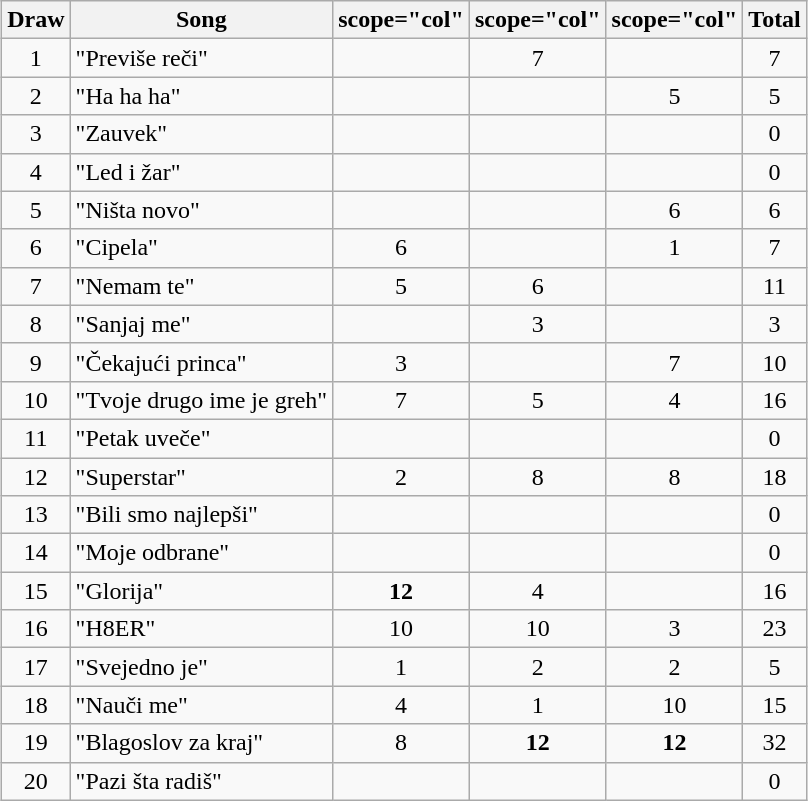<table class="wikitable collapsible" style="margin: 1em auto 1em auto; text-align:center;">
<tr>
<th>Draw</th>
<th>Song</th>
<th>scope="col" </th>
<th>scope="col" </th>
<th>scope="col" </th>
<th>Total</th>
</tr>
<tr>
<td>1</td>
<td align="left">"Previše reči"</td>
<td></td>
<td>7</td>
<td></td>
<td>7</td>
</tr>
<tr>
<td>2</td>
<td align="left">"Ha ha ha"</td>
<td></td>
<td></td>
<td>5</td>
<td>5</td>
</tr>
<tr>
<td>3</td>
<td align="left">"Zauvek"</td>
<td></td>
<td></td>
<td></td>
<td>0</td>
</tr>
<tr>
<td>4</td>
<td align="left">"Led i žar"</td>
<td></td>
<td></td>
<td></td>
<td>0</td>
</tr>
<tr>
<td>5</td>
<td align="left">"Ništa novo"</td>
<td></td>
<td></td>
<td>6</td>
<td>6</td>
</tr>
<tr>
<td>6</td>
<td align="left">"Cipela"</td>
<td>6</td>
<td></td>
<td>1</td>
<td>7</td>
</tr>
<tr>
<td>7</td>
<td align="left">"Nemam te"</td>
<td>5</td>
<td>6</td>
<td></td>
<td>11</td>
</tr>
<tr>
<td>8</td>
<td align="left">"Sanjaj me"</td>
<td></td>
<td>3</td>
<td></td>
<td>3</td>
</tr>
<tr>
<td>9</td>
<td align="left">"Čekajući princa"</td>
<td>3</td>
<td></td>
<td>7</td>
<td>10</td>
</tr>
<tr>
<td>10</td>
<td align="left">"Tvoje drugo ime je greh"</td>
<td>7</td>
<td>5</td>
<td>4</td>
<td>16</td>
</tr>
<tr>
<td>11</td>
<td align="left">"Petak uveče"</td>
<td></td>
<td></td>
<td></td>
<td>0</td>
</tr>
<tr>
<td>12</td>
<td align="left">"Superstar"</td>
<td>2</td>
<td>8</td>
<td>8</td>
<td>18</td>
</tr>
<tr>
<td>13</td>
<td align="left">"Bili smo najlepši"</td>
<td></td>
<td></td>
<td></td>
<td>0</td>
</tr>
<tr>
<td>14</td>
<td align="left">"Moje odbrane"</td>
<td></td>
<td></td>
<td></td>
<td>0</td>
</tr>
<tr>
<td>15</td>
<td align="left">"Glorija"</td>
<td><strong>12</strong></td>
<td>4</td>
<td></td>
<td>16</td>
</tr>
<tr>
<td>16</td>
<td align="left">"H8ER"</td>
<td>10</td>
<td>10</td>
<td>3</td>
<td>23</td>
</tr>
<tr>
<td>17</td>
<td align="left">"Svejedno je"</td>
<td>1</td>
<td>2</td>
<td>2</td>
<td>5</td>
</tr>
<tr>
<td>18</td>
<td align="left">"Nauči me"</td>
<td>4</td>
<td>1</td>
<td>10</td>
<td>15</td>
</tr>
<tr>
<td>19</td>
<td align="left">"Blagoslov za kraj"</td>
<td>8</td>
<td><strong>12</strong></td>
<td><strong>12</strong></td>
<td>32</td>
</tr>
<tr>
<td>20</td>
<td align="left">"Pazi šta radiš"</td>
<td></td>
<td></td>
<td></td>
<td>0</td>
</tr>
</table>
